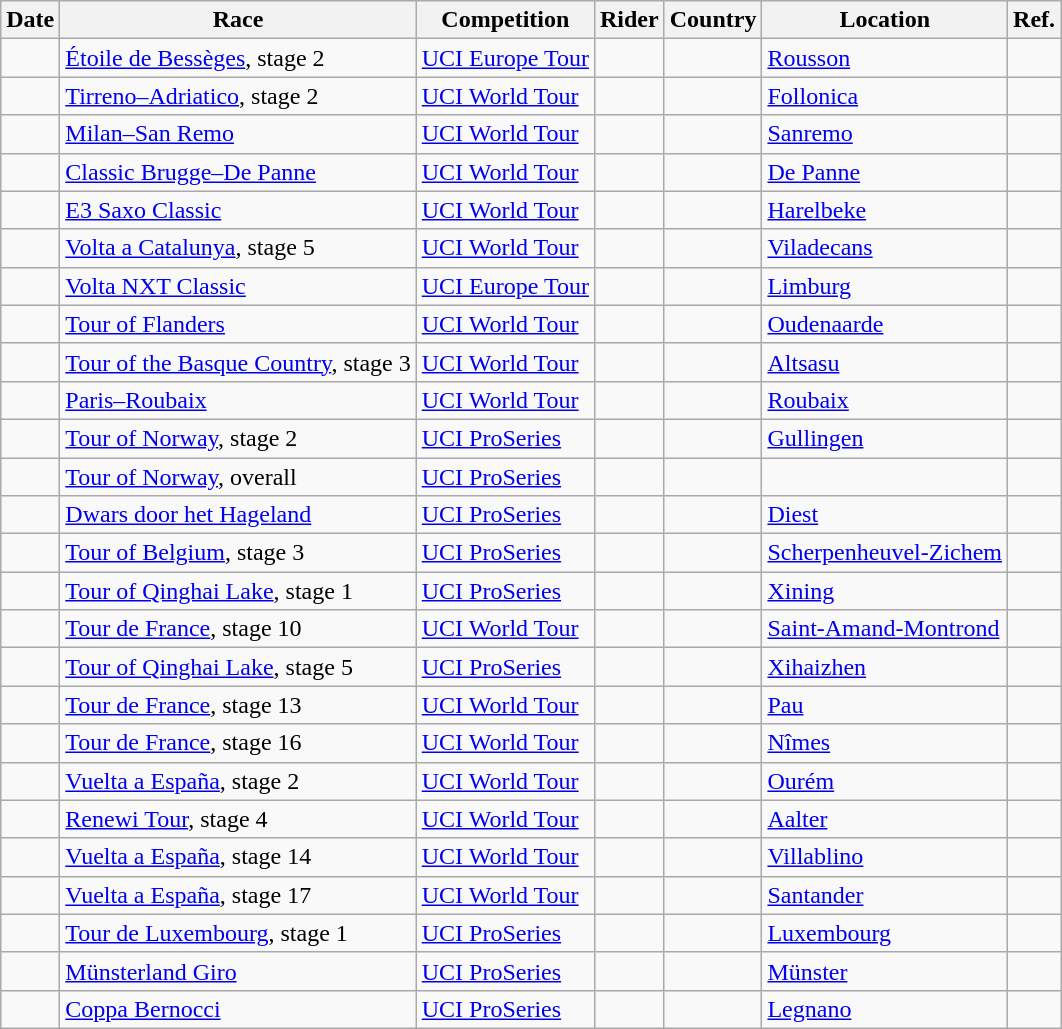<table class="wikitable sortable">
<tr>
<th>Date</th>
<th>Race</th>
<th>Competition</th>
<th>Rider</th>
<th>Country</th>
<th>Location</th>
<th class="unsortable">Ref.</th>
</tr>
<tr>
<td></td>
<td><a href='#'>Étoile de Bessèges</a>, stage 2</td>
<td><a href='#'>UCI Europe Tour</a></td>
<td></td>
<td></td>
<td><a href='#'>Rousson</a></td>
<td align="center"></td>
</tr>
<tr>
<td></td>
<td><a href='#'>Tirreno–Adriatico</a>, stage 2</td>
<td><a href='#'>UCI World Tour</a></td>
<td></td>
<td></td>
<td><a href='#'>Follonica</a></td>
<td align="center"></td>
</tr>
<tr>
<td></td>
<td><a href='#'>Milan–San Remo</a></td>
<td><a href='#'>UCI World Tour</a></td>
<td></td>
<td></td>
<td><a href='#'>Sanremo</a></td>
<td align="center"></td>
</tr>
<tr>
<td></td>
<td><a href='#'>Classic Brugge–De Panne</a></td>
<td><a href='#'>UCI World Tour</a></td>
<td></td>
<td></td>
<td><a href='#'>De Panne</a></td>
<td align="center"></td>
</tr>
<tr>
<td></td>
<td><a href='#'>E3 Saxo Classic</a></td>
<td><a href='#'>UCI World Tour</a></td>
<td></td>
<td></td>
<td><a href='#'>Harelbeke</a></td>
<td align="center"></td>
</tr>
<tr>
<td></td>
<td><a href='#'>Volta a Catalunya</a>, stage 5</td>
<td><a href='#'>UCI World Tour</a></td>
<td></td>
<td></td>
<td><a href='#'>Viladecans</a></td>
<td align="center"></td>
</tr>
<tr>
<td></td>
<td><a href='#'>Volta NXT Classic</a></td>
<td><a href='#'>UCI Europe Tour</a></td>
<td></td>
<td></td>
<td><a href='#'>Limburg</a></td>
<td align="center"></td>
</tr>
<tr>
<td></td>
<td><a href='#'>Tour of Flanders</a></td>
<td><a href='#'>UCI World Tour</a></td>
<td></td>
<td></td>
<td><a href='#'>Oudenaarde</a></td>
<td align="center"></td>
</tr>
<tr>
<td></td>
<td><a href='#'>Tour of the Basque Country</a>, stage 3</td>
<td><a href='#'>UCI World Tour</a></td>
<td></td>
<td></td>
<td><a href='#'>Altsasu</a></td>
<td align="center"></td>
</tr>
<tr>
<td></td>
<td><a href='#'>Paris–Roubaix</a></td>
<td><a href='#'>UCI World Tour</a></td>
<td></td>
<td></td>
<td><a href='#'>Roubaix</a></td>
<td align="center"></td>
</tr>
<tr>
<td></td>
<td><a href='#'>Tour of Norway</a>, stage 2</td>
<td><a href='#'>UCI ProSeries</a></td>
<td></td>
<td></td>
<td><a href='#'>Gullingen</a></td>
<td align="center"></td>
</tr>
<tr>
<td></td>
<td><a href='#'>Tour of Norway</a>, overall</td>
<td><a href='#'>UCI ProSeries</a></td>
<td></td>
<td></td>
<td></td>
<td align="center"></td>
</tr>
<tr>
<td></td>
<td><a href='#'>Dwars door het Hageland</a></td>
<td><a href='#'>UCI ProSeries</a></td>
<td></td>
<td></td>
<td><a href='#'>Diest</a></td>
<td align="center"></td>
</tr>
<tr>
<td></td>
<td><a href='#'>Tour of Belgium</a>, stage 3</td>
<td><a href='#'>UCI ProSeries</a></td>
<td></td>
<td></td>
<td><a href='#'>Scherpenheuvel-Zichem</a></td>
<td align="center"></td>
</tr>
<tr>
<td></td>
<td><a href='#'>Tour of Qinghai Lake</a>, stage 1</td>
<td><a href='#'>UCI ProSeries</a></td>
<td></td>
<td></td>
<td><a href='#'>Xining</a></td>
<td align="center"></td>
</tr>
<tr>
<td></td>
<td><a href='#'>Tour de France</a>, stage 10</td>
<td><a href='#'>UCI World Tour</a></td>
<td></td>
<td></td>
<td><a href='#'>Saint-Amand-Montrond</a></td>
<td align="center"></td>
</tr>
<tr>
<td></td>
<td><a href='#'>Tour of Qinghai Lake</a>, stage 5</td>
<td><a href='#'>UCI ProSeries</a></td>
<td></td>
<td></td>
<td><a href='#'>Xihaizhen</a></td>
<td align="center"></td>
</tr>
<tr>
<td></td>
<td><a href='#'>Tour de France</a>, stage 13</td>
<td><a href='#'>UCI World Tour</a></td>
<td></td>
<td></td>
<td><a href='#'>Pau</a></td>
<td align="center"></td>
</tr>
<tr>
<td></td>
<td><a href='#'>Tour de France</a>, stage 16</td>
<td><a href='#'>UCI World Tour</a></td>
<td></td>
<td></td>
<td><a href='#'>Nîmes</a></td>
<td align="center"></td>
</tr>
<tr>
<td></td>
<td><a href='#'>Vuelta a España</a>, stage 2</td>
<td><a href='#'>UCI World Tour</a></td>
<td></td>
<td></td>
<td><a href='#'>Ourém</a></td>
<td align="center"></td>
</tr>
<tr>
<td></td>
<td><a href='#'>Renewi Tour</a>, stage 4</td>
<td><a href='#'>UCI World Tour</a></td>
<td></td>
<td></td>
<td><a href='#'>Aalter</a></td>
<td align="center"></td>
</tr>
<tr>
<td></td>
<td><a href='#'>Vuelta a España</a>, stage 14</td>
<td><a href='#'>UCI World Tour</a></td>
<td></td>
<td></td>
<td><a href='#'>Villablino</a></td>
<td align="center"></td>
</tr>
<tr>
<td></td>
<td><a href='#'>Vuelta a España</a>, stage 17</td>
<td><a href='#'>UCI World Tour</a></td>
<td></td>
<td></td>
<td><a href='#'>Santander</a></td>
<td align="center"></td>
</tr>
<tr>
<td></td>
<td><a href='#'>Tour de Luxembourg</a>, stage 1</td>
<td><a href='#'>UCI ProSeries</a></td>
<td></td>
<td></td>
<td><a href='#'>Luxembourg</a></td>
<td align="center"></td>
</tr>
<tr>
<td></td>
<td><a href='#'>Münsterland Giro</a></td>
<td><a href='#'>UCI ProSeries</a></td>
<td></td>
<td></td>
<td><a href='#'>Münster</a></td>
<td align="center"></td>
</tr>
<tr>
<td></td>
<td><a href='#'>Coppa Bernocci</a></td>
<td><a href='#'>UCI ProSeries</a></td>
<td></td>
<td></td>
<td><a href='#'>Legnano</a></td>
<td align="center"></td>
</tr>
</table>
